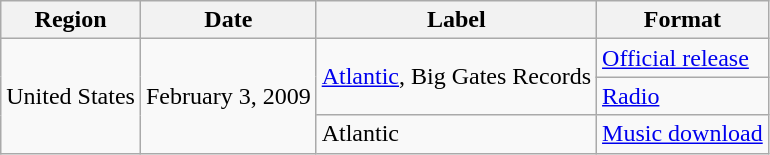<table class=wikitable>
<tr>
<th>Region</th>
<th>Date</th>
<th>Label</th>
<th>Format</th>
</tr>
<tr>
<td rowspan="3">United States</td>
<td rowspan="3">February 3, 2009</td>
<td rowspan="2"><a href='#'>Atlantic</a>, Big Gates Records</td>
<td><a href='#'>Official release</a></td>
</tr>
<tr>
<td><a href='#'>Radio</a></td>
</tr>
<tr>
<td>Atlantic</td>
<td><a href='#'>Music download</a></td>
</tr>
</table>
